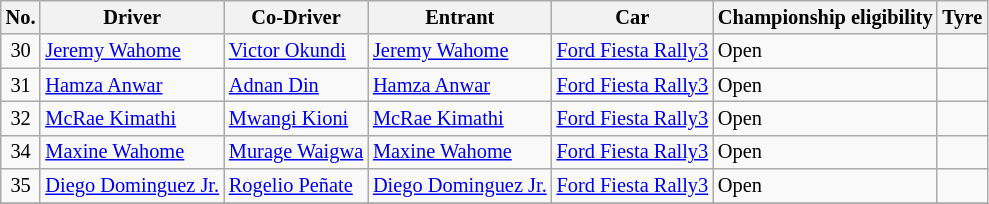<table class="wikitable" style="font-size: 85%;">
<tr>
<th>No.</th>
<th>Driver</th>
<th>Co-Driver</th>
<th>Entrant</th>
<th>Car</th>
<th>Championship eligibility</th>
<th>Tyre</th>
</tr>
<tr>
<td align="center">30</td>
<td> <a href='#'>Jeremy Wahome</a></td>
<td> <a href='#'>Victor Okundi</a></td>
<td> <a href='#'>Jeremy Wahome</a></td>
<td><a href='#'>Ford Fiesta Rally3</a></td>
<td>Open</td>
<td align="center"></td>
</tr>
<tr>
<td align="center">31</td>
<td> <a href='#'>Hamza Anwar</a></td>
<td> <a href='#'>Adnan Din</a></td>
<td> <a href='#'>Hamza Anwar</a></td>
<td><a href='#'>Ford Fiesta Rally3</a></td>
<td>Open</td>
<td align="center"></td>
</tr>
<tr>
<td align="center">32</td>
<td> <a href='#'>McRae Kimathi</a></td>
<td> <a href='#'>Mwangi Kioni</a></td>
<td> <a href='#'>McRae Kimathi</a></td>
<td><a href='#'>Ford Fiesta Rally3</a></td>
<td>Open</td>
<td align="center"></td>
</tr>
<tr>
<td align="center">34</td>
<td> <a href='#'>Maxine Wahome</a></td>
<td> <a href='#'>Murage Waigwa</a></td>
<td> <a href='#'>Maxine Wahome</a></td>
<td><a href='#'>Ford Fiesta Rally3</a></td>
<td>Open</td>
<td align="center"></td>
</tr>
<tr>
<td align="center">35</td>
<td> <a href='#'>Diego Dominguez Jr.</a></td>
<td> <a href='#'>Rogelio Peñate</a></td>
<td> <a href='#'>Diego Dominguez Jr.</a></td>
<td><a href='#'>Ford Fiesta Rally3</a></td>
<td>Open</td>
<td align="center"></td>
</tr>
<tr>
</tr>
</table>
